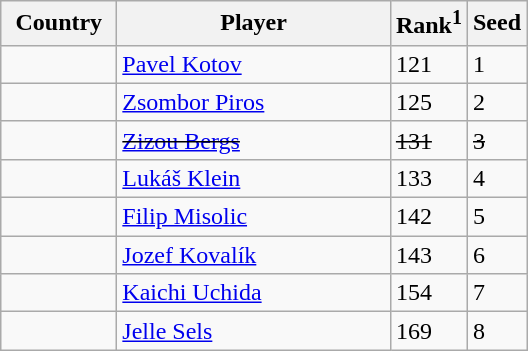<table class="sortable wikitable">
<tr>
<th width="70">Country</th>
<th width="175">Player</th>
<th>Rank<sup>1</sup></th>
<th>Seed</th>
</tr>
<tr>
<td></td>
<td><a href='#'>Pavel Kotov</a></td>
<td>121</td>
<td>1</td>
</tr>
<tr>
<td></td>
<td><a href='#'>Zsombor Piros</a></td>
<td>125</td>
<td>2</td>
</tr>
<tr>
<td><s></s></td>
<td><s><a href='#'>Zizou Bergs</a></s></td>
<td><s>131</s></td>
<td><s>3</s></td>
</tr>
<tr>
<td></td>
<td><a href='#'>Lukáš Klein</a></td>
<td>133</td>
<td>4</td>
</tr>
<tr>
<td></td>
<td><a href='#'>Filip Misolic</a></td>
<td>142</td>
<td>5</td>
</tr>
<tr>
<td></td>
<td><a href='#'>Jozef Kovalík</a></td>
<td>143</td>
<td>6</td>
</tr>
<tr>
<td></td>
<td><a href='#'>Kaichi Uchida</a></td>
<td>154</td>
<td>7</td>
</tr>
<tr>
<td></td>
<td><a href='#'>Jelle Sels</a></td>
<td>169</td>
<td>8</td>
</tr>
</table>
